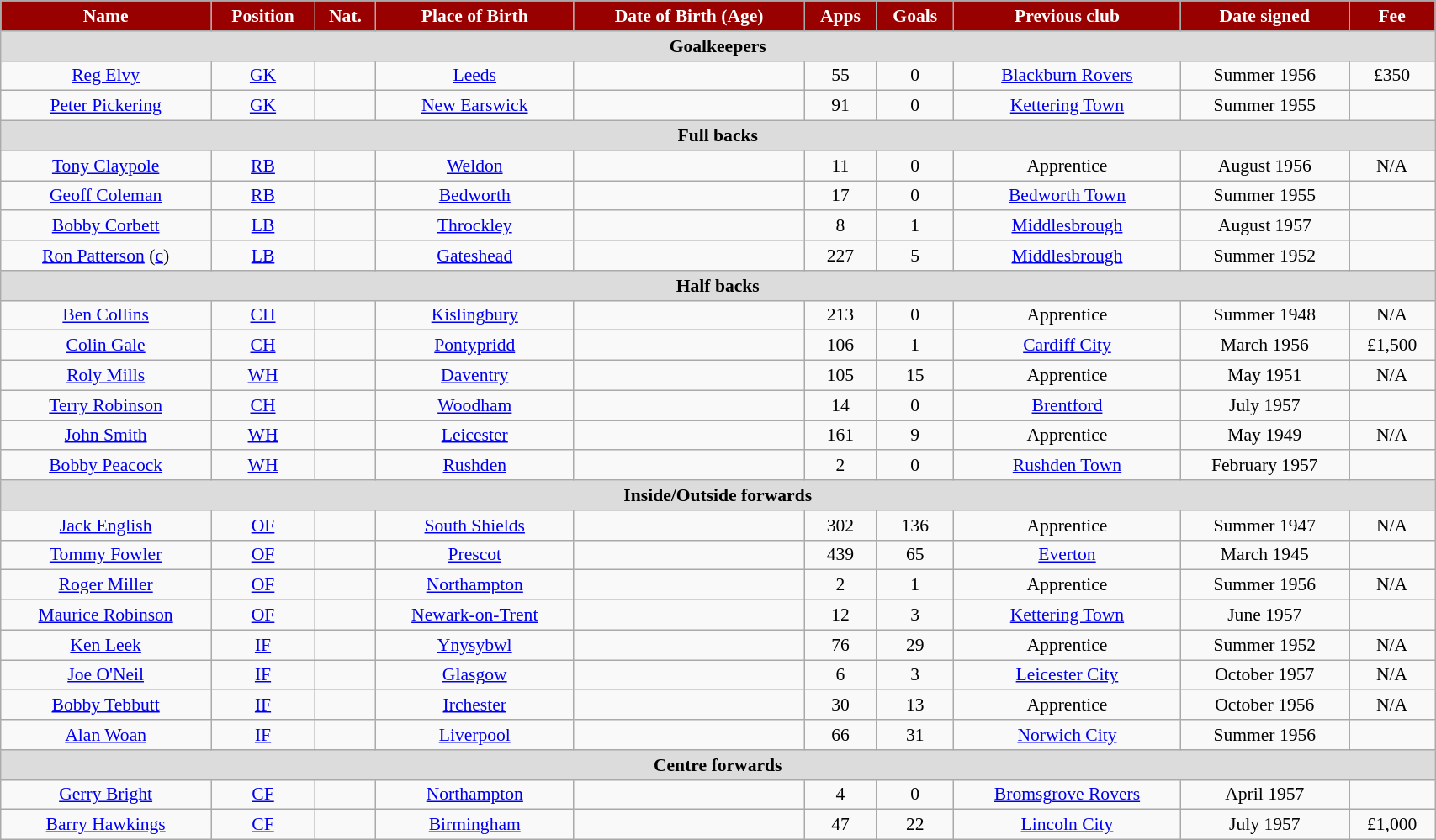<table class="wikitable" style="text-align:center; font-size:90%; width:90%;">
<tr>
<th style="background:#900; color:#FFF; text-align:center;">Name</th>
<th style="background:#900; color:#FFF; text-align:center;">Position</th>
<th style="background:#900; color:#FFF; text-align:center;">Nat.</th>
<th style="background:#900; color:#FFF; text-align:center;">Place of Birth</th>
<th style="background:#900; color:#FFF; text-align:center;">Date of Birth (Age)</th>
<th style="background:#900; color:#FFF; text-align:center;">Apps</th>
<th style="background:#900; color:#FFF; text-align:center;">Goals</th>
<th style="background:#900; color:#FFF; text-align:center;">Previous club</th>
<th style="background:#900; color:#FFF; text-align:center;">Date signed</th>
<th style="background:#900; color:#FFF; text-align:center;">Fee</th>
</tr>
<tr>
<th colspan="12" style="background:#dcdcdc; text-align:center;">Goalkeepers</th>
</tr>
<tr>
<td><a href='#'>Reg Elvy</a></td>
<td><a href='#'>GK</a></td>
<td></td>
<td><a href='#'>Leeds</a></td>
<td></td>
<td>55</td>
<td>0</td>
<td><a href='#'>Blackburn Rovers</a></td>
<td>Summer 1956</td>
<td>£350</td>
</tr>
<tr>
<td><a href='#'>Peter Pickering</a></td>
<td><a href='#'>GK</a></td>
<td></td>
<td><a href='#'>New Earswick</a></td>
<td></td>
<td>91</td>
<td>0</td>
<td><a href='#'>Kettering Town</a></td>
<td>Summer 1955</td>
<td></td>
</tr>
<tr>
<th colspan="12" style="background:#dcdcdc; text-align:center;">Full backs</th>
</tr>
<tr>
<td><a href='#'>Tony Claypole</a></td>
<td><a href='#'>RB</a></td>
<td></td>
<td><a href='#'>Weldon</a></td>
<td></td>
<td>11</td>
<td>0</td>
<td>Apprentice</td>
<td>August 1956</td>
<td>N/A</td>
</tr>
<tr>
<td><a href='#'>Geoff Coleman</a></td>
<td><a href='#'>RB</a></td>
<td></td>
<td><a href='#'>Bedworth</a></td>
<td></td>
<td>17</td>
<td>0</td>
<td><a href='#'>Bedworth Town</a></td>
<td>Summer 1955</td>
<td></td>
</tr>
<tr>
<td><a href='#'>Bobby Corbett</a></td>
<td><a href='#'>LB</a></td>
<td></td>
<td><a href='#'>Throckley</a></td>
<td></td>
<td>8</td>
<td>1</td>
<td><a href='#'>Middlesbrough</a></td>
<td>August 1957</td>
<td></td>
</tr>
<tr>
<td><a href='#'>Ron Patterson</a> (<a href='#'>c</a>)</td>
<td><a href='#'>LB</a></td>
<td></td>
<td><a href='#'>Gateshead</a></td>
<td></td>
<td>227</td>
<td>5</td>
<td><a href='#'>Middlesbrough</a></td>
<td>Summer 1952</td>
<td></td>
</tr>
<tr>
<th colspan="12" style="background:#dcdcdc; text-align:center;">Half backs</th>
</tr>
<tr>
<td><a href='#'>Ben Collins</a></td>
<td><a href='#'>CH</a></td>
<td></td>
<td><a href='#'>Kislingbury</a></td>
<td></td>
<td>213</td>
<td>0</td>
<td>Apprentice</td>
<td>Summer 1948</td>
<td>N/A</td>
</tr>
<tr>
<td><a href='#'>Colin Gale</a></td>
<td><a href='#'>CH</a></td>
<td></td>
<td><a href='#'>Pontypridd</a></td>
<td></td>
<td>106</td>
<td>1</td>
<td><a href='#'>Cardiff City</a></td>
<td>March 1956</td>
<td>£1,500</td>
</tr>
<tr>
<td><a href='#'>Roly Mills</a></td>
<td><a href='#'>WH</a></td>
<td></td>
<td><a href='#'>Daventry</a></td>
<td></td>
<td>105</td>
<td>15</td>
<td>Apprentice</td>
<td>May 1951</td>
<td>N/A</td>
</tr>
<tr>
<td><a href='#'>Terry Robinson</a></td>
<td><a href='#'>CH</a></td>
<td></td>
<td><a href='#'>Woodham</a></td>
<td></td>
<td>14</td>
<td>0</td>
<td><a href='#'>Brentford</a></td>
<td>July 1957</td>
<td></td>
</tr>
<tr>
<td><a href='#'>John Smith</a></td>
<td><a href='#'>WH</a></td>
<td></td>
<td><a href='#'>Leicester</a></td>
<td></td>
<td>161</td>
<td>9</td>
<td>Apprentice</td>
<td>May 1949</td>
<td>N/A</td>
</tr>
<tr>
<td><a href='#'>Bobby Peacock</a></td>
<td><a href='#'>WH</a></td>
<td></td>
<td><a href='#'>Rushden</a></td>
<td></td>
<td>2</td>
<td>0</td>
<td><a href='#'>Rushden Town</a></td>
<td>February 1957</td>
<td></td>
</tr>
<tr>
<th colspan="12" style="background:#dcdcdc; text-align:center;">Inside/Outside forwards</th>
</tr>
<tr>
<td><a href='#'>Jack English</a></td>
<td><a href='#'>OF</a></td>
<td></td>
<td><a href='#'>South Shields</a></td>
<td></td>
<td>302</td>
<td>136</td>
<td>Apprentice</td>
<td>Summer 1947</td>
<td>N/A</td>
</tr>
<tr>
<td><a href='#'>Tommy Fowler</a></td>
<td><a href='#'>OF</a></td>
<td></td>
<td><a href='#'>Prescot</a></td>
<td></td>
<td>439</td>
<td>65</td>
<td><a href='#'>Everton</a></td>
<td>March 1945</td>
<td></td>
</tr>
<tr>
<td><a href='#'>Roger Miller</a></td>
<td><a href='#'>OF</a></td>
<td></td>
<td><a href='#'>Northampton</a></td>
<td></td>
<td>2</td>
<td>1</td>
<td>Apprentice</td>
<td>Summer 1956</td>
<td>N/A</td>
</tr>
<tr>
<td><a href='#'>Maurice Robinson</a></td>
<td><a href='#'>OF</a></td>
<td></td>
<td><a href='#'>Newark-on-Trent</a></td>
<td></td>
<td>12</td>
<td>3</td>
<td><a href='#'>Kettering Town</a></td>
<td>June 1957</td>
<td></td>
</tr>
<tr>
<td><a href='#'>Ken Leek</a></td>
<td><a href='#'>IF</a></td>
<td></td>
<td><a href='#'>Ynysybwl</a></td>
<td></td>
<td>76</td>
<td>29</td>
<td>Apprentice</td>
<td>Summer 1952</td>
<td>N/A</td>
</tr>
<tr>
<td><a href='#'>Joe O'Neil</a></td>
<td><a href='#'>IF</a></td>
<td></td>
<td><a href='#'>Glasgow</a></td>
<td></td>
<td>6</td>
<td>3</td>
<td><a href='#'>Leicester City</a></td>
<td>October 1957</td>
<td>N/A</td>
</tr>
<tr>
<td><a href='#'>Bobby Tebbutt</a></td>
<td><a href='#'>IF</a></td>
<td></td>
<td><a href='#'>Irchester</a></td>
<td></td>
<td>30</td>
<td>13</td>
<td>Apprentice</td>
<td>October 1956</td>
<td>N/A</td>
</tr>
<tr>
<td><a href='#'>Alan Woan</a></td>
<td><a href='#'>IF</a></td>
<td></td>
<td><a href='#'>Liverpool</a></td>
<td></td>
<td>66</td>
<td>31</td>
<td><a href='#'>Norwich City</a></td>
<td>Summer 1956</td>
<td></td>
</tr>
<tr>
<th colspan="12" style="background:#dcdcdc; text-align:center;">Centre forwards</th>
</tr>
<tr>
<td><a href='#'>Gerry Bright</a></td>
<td><a href='#'>CF</a></td>
<td></td>
<td><a href='#'>Northampton</a></td>
<td></td>
<td>4</td>
<td>0</td>
<td><a href='#'>Bromsgrove Rovers</a></td>
<td>April 1957</td>
<td></td>
</tr>
<tr>
<td><a href='#'>Barry Hawkings</a></td>
<td><a href='#'>CF</a></td>
<td></td>
<td><a href='#'>Birmingham</a></td>
<td></td>
<td>47</td>
<td>22</td>
<td><a href='#'>Lincoln City</a></td>
<td>July 1957</td>
<td>£1,000</td>
</tr>
</table>
